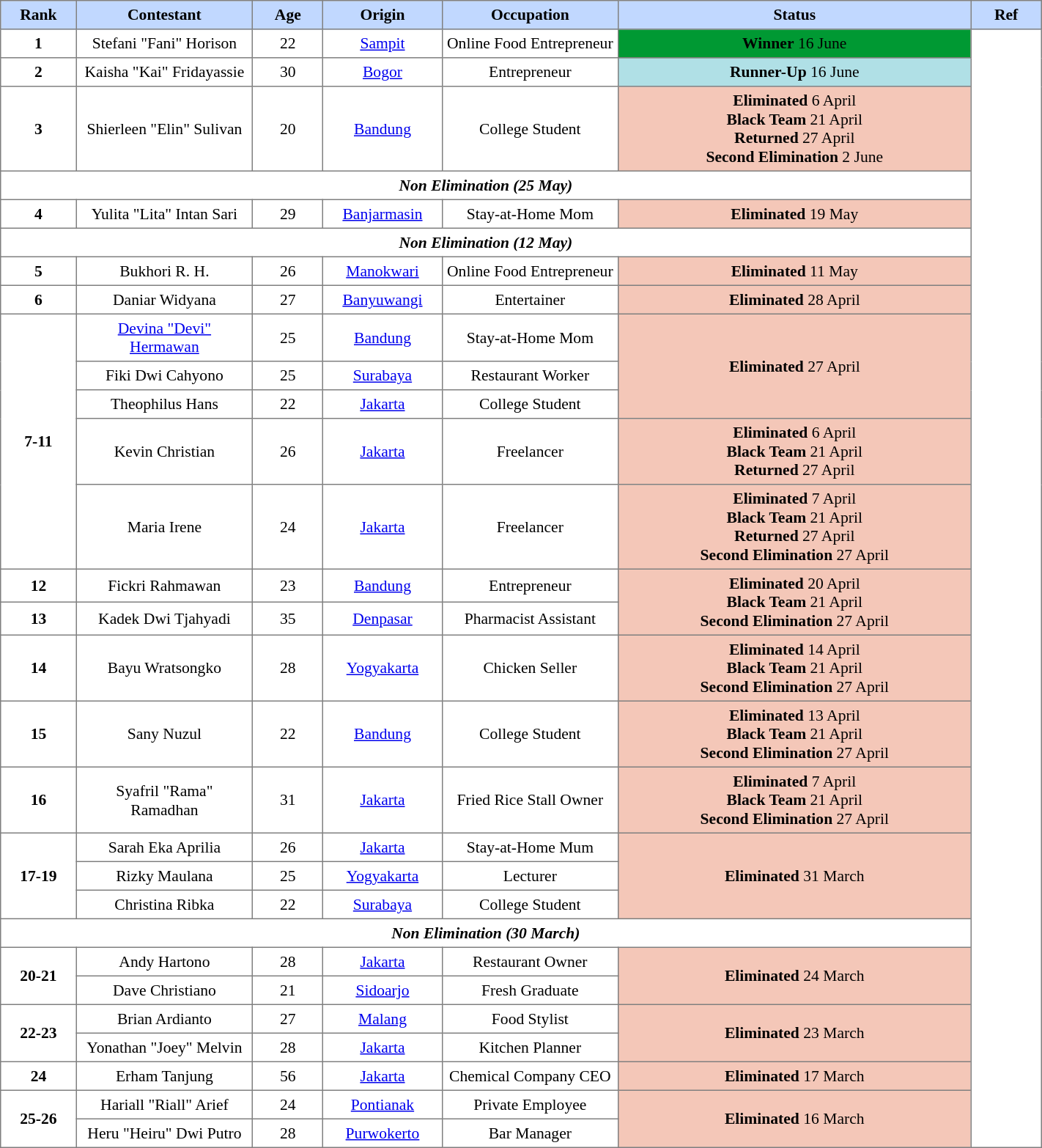<table border="1" cellpadding="4" cellspacing="0"  style="text-align:center; font-size:90%; border-collapse:collapse; width:75%;">
<tr style="background:#C1D8FF;">
<th style="width:4%; text-align:center;">Rank</th>
<th style="width:10%;">Contestant</th>
<th style="width:4%; text-align:center;">Age</th>
<th style="width:4%; text-align:center;">Origin</th>
<th style="width:10%;">Occupation</th>
<th style="width:20%;">Status</th>
<th style="width:4%; text-align:center;">Ref</th>
</tr>
<tr>
<td><strong>1</strong></td>
<td>Stefani "Fani" Horison</td>
<td>22</td>
<td><a href='#'>Sampit</a></td>
<td>Online Food Entrepreneur</td>
<td style="background:#093;"><span><strong>Winner</strong> 16 June</span></td>
<td rowspan="29"></td>
</tr>
<tr>
<td><strong>2</strong></td>
<td>Kaisha "Kai" Fridayassie</td>
<td>30</td>
<td><a href='#'>Bogor</a></td>
<td>Entrepreneur</td>
<td style="background:#B0E0E6;"><strong>Runner-Up</strong> 16 June</td>
</tr>
<tr>
<td><strong>3</strong></td>
<td>Shierleen "Elin" Sulivan</td>
<td>20</td>
<td><a href='#'>Bandung</a></td>
<td>College Student</td>
<td style="background:#f4c7b8"><strong>Eliminated</strong> 6 April<br><strong>Black Team</strong> 21 April<br><strong>Returned</strong> 27 April<br><strong>Second Elimination</strong> 2 June</td>
</tr>
<tr>
<td align=center colspan=6><strong><em>Non Elimination (25 May)</em></strong></td>
</tr>
<tr>
<td><strong>4</strong></td>
<td>Yulita "Lita" Intan Sari</td>
<td>29</td>
<td><a href='#'>Banjarmasin</a></td>
<td>Stay-at-Home Mom</td>
<td style="background:#f4c7b8"><strong>Eliminated</strong> 19 May</td>
</tr>
<tr>
<td align=center colspan=6><strong><em>Non Elimination (12 May)</em></strong></td>
</tr>
<tr>
<td><strong>5</strong></td>
<td>Bukhori R. H.</td>
<td>26</td>
<td><a href='#'>Manokwari</a></td>
<td>Online Food Entrepreneur</td>
<td style="background:#f4c7b8"><strong>Eliminated</strong> 11 May</td>
</tr>
<tr>
<td><strong>6</strong></td>
<td>Daniar Widyana</td>
<td>27</td>
<td><a href='#'>Banyuwangi</a></td>
<td>Entertainer</td>
<td style="background:#f4c7b8"><strong>Eliminated</strong> 28 April</td>
</tr>
<tr>
<td rowspan="5"><strong>7-11</strong></td>
<td><a href='#'>Devina "Devi" Hermawan</a></td>
<td>25</td>
<td><a href='#'>Bandung</a></td>
<td>Stay-at-Home Mom</td>
<td rowspan="3" style="background:#f4c7b8"><strong>Eliminated</strong> 27 April</td>
</tr>
<tr>
<td>Fiki Dwi Cahyono</td>
<td>25</td>
<td><a href='#'>Surabaya</a></td>
<td>Restaurant Worker</td>
</tr>
<tr>
<td>Theophilus Hans</td>
<td>22</td>
<td><a href='#'>Jakarta</a></td>
<td>College Student</td>
</tr>
<tr>
<td>Kevin Christian</td>
<td>26</td>
<td><a href='#'>Jakarta</a></td>
<td>Freelancer</td>
<td style="background:#f4c7b8"><strong>Eliminated</strong> 6 April<br><strong>Black Team</strong> 21 April<br><strong>Returned</strong> 27 April<br></td>
</tr>
<tr>
<td>Maria Irene</td>
<td>24</td>
<td><a href='#'>Jakarta</a></td>
<td>Freelancer</td>
<td style="background:#f4c7b8"><strong>Eliminated</strong> 7 April<br><strong>Black Team</strong> 21 April<br><strong>Returned</strong> 27 April<br><strong>Second Elimination</strong> 27 April</td>
</tr>
<tr>
<td><strong>12</strong></td>
<td>Fickri Rahmawan</td>
<td>23</td>
<td><a href='#'>Bandung</a></td>
<td>Entrepreneur</td>
<td rowspan="2" style="background:#f4c7b8"><strong>Eliminated</strong> 20 April<br><strong>Black Team</strong> 21 April<br><strong>Second Elimination</strong> 27 April</td>
</tr>
<tr>
<td><strong>13</strong></td>
<td>Kadek Dwi Tjahyadi</td>
<td>35</td>
<td><a href='#'>Denpasar</a></td>
<td>Pharmacist Assistant</td>
</tr>
<tr>
<td><strong>14</strong></td>
<td>Bayu Wratsongko</td>
<td>28</td>
<td><a href='#'>Yogyakarta</a></td>
<td>Chicken Seller</td>
<td style="background:#f4c7b8"><strong>Eliminated</strong> 14 April<br><strong>Black Team</strong> 21 April<br><strong>Second Elimination</strong> 27 April</td>
</tr>
<tr>
<td><strong>15</strong></td>
<td>Sany Nuzul</td>
<td>22</td>
<td><a href='#'>Bandung</a></td>
<td>College Student</td>
<td style="background:#f4c7b8"><strong>Eliminated</strong> 13 April<br><strong>Black Team</strong> 21 April<br><strong>Second Elimination</strong> 27 April</td>
</tr>
<tr>
<td><strong>16</strong></td>
<td>Syafril "Rama" Ramadhan</td>
<td>31</td>
<td><a href='#'>Jakarta</a></td>
<td>Fried Rice Stall Owner</td>
<td style="background:#f4c7b8"><strong>Eliminated</strong> 7 April<br><strong>Black Team</strong> 21 April<br><strong>Second Elimination</strong> 27 April</td>
</tr>
<tr>
<td rowspan="3"><strong>17-19</strong></td>
<td>Sarah Eka Aprilia</td>
<td>26</td>
<td><a href='#'>Jakarta</a></td>
<td>Stay-at-Home Mum</td>
<td rowspan="3" style="background:#f4c7b8"><strong>Eliminated</strong> 31 March</td>
</tr>
<tr>
<td>Rizky Maulana</td>
<td>25</td>
<td><a href='#'>Yogyakarta</a></td>
<td>Lecturer</td>
</tr>
<tr>
<td>Christina Ribka</td>
<td>22</td>
<td><a href='#'>Surabaya</a></td>
<td>College Student</td>
</tr>
<tr>
<td align=center colspan=6><strong><em>Non Elimination (30 March)</em></strong></td>
</tr>
<tr>
<td rowspan="2"><strong>20-21</strong></td>
<td>Andy Hartono</td>
<td>28</td>
<td><a href='#'>Jakarta</a></td>
<td>Restaurant Owner</td>
<td rowspan="2" style="background:#f4c7b8"><strong>Eliminated</strong> 24 March</td>
</tr>
<tr>
<td>Dave Christiano</td>
<td>21</td>
<td><a href='#'>Sidoarjo</a></td>
<td>Fresh Graduate</td>
</tr>
<tr>
<td rowspan="2"><strong>22-23</strong></td>
<td>Brian Ardianto</td>
<td>27</td>
<td><a href='#'>Malang</a></td>
<td>Food Stylist</td>
<td rowspan="2" style="background:#f4c7b8"><strong>Eliminated</strong> 23 March</td>
</tr>
<tr>
<td>Yonathan "Joey" Melvin</td>
<td>28</td>
<td><a href='#'>Jakarta</a></td>
<td>Kitchen Planner</td>
</tr>
<tr>
<td><strong>24</strong></td>
<td>Erham Tanjung</td>
<td>56</td>
<td><a href='#'>Jakarta</a></td>
<td>Chemical Company CEO</td>
<td style="background:#f4c7b8"><strong>Eliminated</strong> 17 March</td>
</tr>
<tr>
<td rowspan="2"><strong>25-26</strong></td>
<td>Hariall "Riall" Arief</td>
<td>24</td>
<td><a href='#'>Pontianak</a></td>
<td>Private Employee</td>
<td rowspan="2" style="background:#f4c7b8"><strong>Eliminated</strong> 16 March</td>
</tr>
<tr>
<td>Heru "Heiru" Dwi Putro</td>
<td>28</td>
<td><a href='#'>Purwokerto</a></td>
<td>Bar Manager</td>
</tr>
</table>
